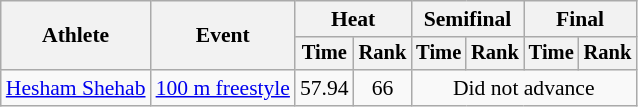<table class=wikitable style="font-size:90%">
<tr>
<th rowspan="2">Athlete</th>
<th rowspan="2">Event</th>
<th colspan="2">Heat</th>
<th colspan="2">Semifinal</th>
<th colspan="2">Final</th>
</tr>
<tr style="font-size:95%">
<th>Time</th>
<th>Rank</th>
<th>Time</th>
<th>Rank</th>
<th>Time</th>
<th>Rank</th>
</tr>
<tr align=center>
<td align=left><a href='#'>Hesham Shehab</a></td>
<td align=left><a href='#'>100 m freestyle</a></td>
<td>57.94</td>
<td>66</td>
<td colspan=4>Did not advance</td>
</tr>
</table>
